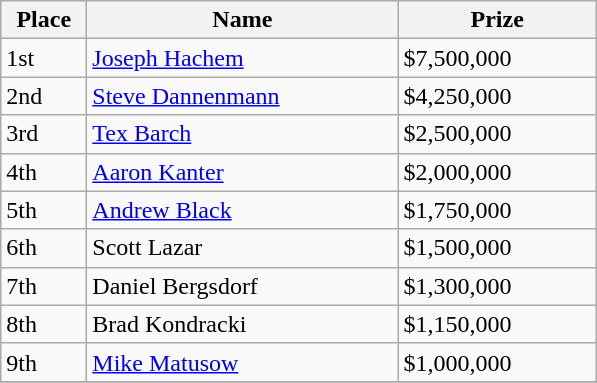<table class="wikitable">
<tr>
<th width="50">Place</th>
<th width="200">Name</th>
<th width="125">Prize</th>
</tr>
<tr>
<td>1st</td>
<td><a href='#'>Joseph Hachem</a></td>
<td>$7,500,000</td>
</tr>
<tr>
<td>2nd</td>
<td><a href='#'>Steve Dannenmann</a></td>
<td>$4,250,000</td>
</tr>
<tr>
<td>3rd</td>
<td><a href='#'>Tex Barch</a></td>
<td>$2,500,000</td>
</tr>
<tr>
<td>4th</td>
<td><a href='#'>Aaron Kanter</a></td>
<td>$2,000,000</td>
</tr>
<tr>
<td>5th</td>
<td><a href='#'>Andrew Black</a></td>
<td>$1,750,000</td>
</tr>
<tr>
<td>6th</td>
<td>Scott Lazar</td>
<td>$1,500,000</td>
</tr>
<tr>
<td>7th</td>
<td>Daniel Bergsdorf</td>
<td>$1,300,000</td>
</tr>
<tr>
<td>8th</td>
<td>Brad Kondracki</td>
<td>$1,150,000</td>
</tr>
<tr>
<td>9th</td>
<td><a href='#'>Mike Matusow</a></td>
<td>$1,000,000</td>
</tr>
<tr>
</tr>
</table>
